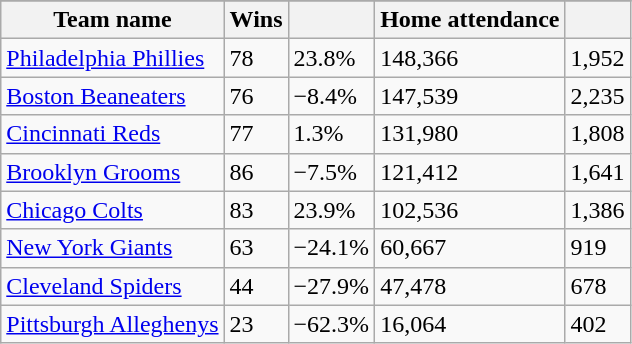<table class="wikitable sortable">
<tr style="text-align:center; font-size:larger;">
</tr>
<tr>
<th>Team name</th>
<th>Wins</th>
<th></th>
<th>Home attendance</th>
<th></th>
</tr>
<tr>
<td><a href='#'>Philadelphia Phillies</a></td>
<td>78</td>
<td>23.8%</td>
<td>148,366</td>
<td>1,952</td>
</tr>
<tr>
<td><a href='#'>Boston Beaneaters</a></td>
<td>76</td>
<td>−8.4%</td>
<td>147,539</td>
<td>2,235</td>
</tr>
<tr>
<td><a href='#'>Cincinnati Reds</a></td>
<td>77</td>
<td>1.3%</td>
<td>131,980</td>
<td>1,808</td>
</tr>
<tr>
<td><a href='#'>Brooklyn Grooms</a></td>
<td>86</td>
<td>−7.5%</td>
<td>121,412</td>
<td>1,641</td>
</tr>
<tr>
<td><a href='#'>Chicago Colts</a></td>
<td>83</td>
<td>23.9%</td>
<td>102,536</td>
<td>1,386</td>
</tr>
<tr>
<td><a href='#'>New York Giants</a></td>
<td>63</td>
<td>−24.1%</td>
<td>60,667</td>
<td>919</td>
</tr>
<tr>
<td><a href='#'>Cleveland Spiders</a></td>
<td>44</td>
<td>−27.9%</td>
<td>47,478</td>
<td>678</td>
</tr>
<tr>
<td><a href='#'>Pittsburgh Alleghenys</a></td>
<td>23</td>
<td>−62.3%</td>
<td>16,064</td>
<td>402</td>
</tr>
</table>
